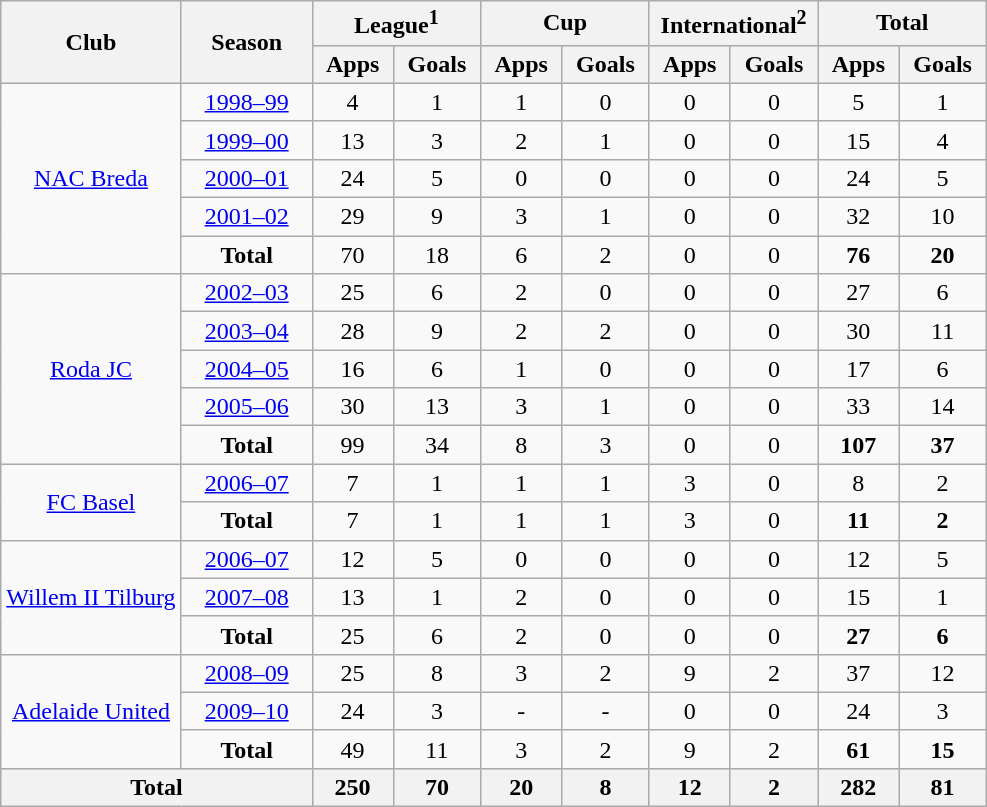<table class="wikitable" style="text-align: center;">
<tr>
<th rowspan="2">Club</th>
<th rowspan="2" width="80">Season</th>
<th colspan="2" width="105">League<sup>1</sup></th>
<th colspan="2" width="105">Cup</th>
<th colspan="2" width="105">International<sup>2</sup></th>
<th colspan="2" width="105">Total</th>
</tr>
<tr>
<th>Apps</th>
<th>Goals</th>
<th>Apps</th>
<th>Goals</th>
<th>Apps</th>
<th>Goals</th>
<th>Apps</th>
<th>Goals</th>
</tr>
<tr>
<td rowspan="5" valign="center"><a href='#'>NAC Breda</a></td>
<td><a href='#'>1998–99</a></td>
<td>4</td>
<td>1</td>
<td>1</td>
<td>0</td>
<td>0</td>
<td>0</td>
<td>5</td>
<td>1</td>
</tr>
<tr>
<td><a href='#'>1999–00</a></td>
<td>13</td>
<td>3</td>
<td>2</td>
<td>1</td>
<td>0</td>
<td>0</td>
<td>15</td>
<td>4</td>
</tr>
<tr>
<td><a href='#'>2000–01</a></td>
<td>24</td>
<td>5</td>
<td>0</td>
<td>0</td>
<td>0</td>
<td>0</td>
<td>24</td>
<td>5</td>
</tr>
<tr>
<td><a href='#'>2001–02</a></td>
<td>29</td>
<td>9</td>
<td>3</td>
<td>1</td>
<td>0</td>
<td>0</td>
<td>32</td>
<td>10</td>
</tr>
<tr>
<td><strong>Total</strong></td>
<td>70</td>
<td>18</td>
<td>6</td>
<td>2</td>
<td>0</td>
<td>0</td>
<td><strong>76</strong></td>
<td><strong>20</strong></td>
</tr>
<tr>
<td rowspan="5" valign="center"><a href='#'>Roda JC</a></td>
<td><a href='#'>2002–03</a></td>
<td>25</td>
<td>6</td>
<td>2</td>
<td>0</td>
<td>0</td>
<td>0</td>
<td>27</td>
<td>6</td>
</tr>
<tr>
<td><a href='#'>2003–04</a></td>
<td>28</td>
<td>9</td>
<td>2</td>
<td>2</td>
<td>0</td>
<td>0</td>
<td>30</td>
<td>11</td>
</tr>
<tr>
<td><a href='#'>2004–05</a></td>
<td>16</td>
<td>6</td>
<td>1</td>
<td>0</td>
<td>0</td>
<td>0</td>
<td>17</td>
<td>6</td>
</tr>
<tr>
<td><a href='#'>2005–06</a></td>
<td>30</td>
<td>13</td>
<td>3</td>
<td>1</td>
<td>0</td>
<td>0</td>
<td>33</td>
<td>14</td>
</tr>
<tr>
<td><strong>Total</strong></td>
<td>99</td>
<td>34</td>
<td>8</td>
<td>3</td>
<td>0</td>
<td>0</td>
<td><strong>107</strong></td>
<td><strong>37</strong></td>
</tr>
<tr>
<td rowspan="2" valign="center"><a href='#'>FC Basel</a></td>
<td><a href='#'>2006–07</a></td>
<td>7</td>
<td>1</td>
<td>1</td>
<td>1</td>
<td>3</td>
<td>0</td>
<td>8</td>
<td>2</td>
</tr>
<tr>
<td><strong>Total</strong></td>
<td>7</td>
<td>1</td>
<td>1</td>
<td>1</td>
<td>3</td>
<td>0</td>
<td><strong>11</strong></td>
<td><strong>2</strong></td>
</tr>
<tr>
<td rowspan="3" valign="center"><a href='#'>Willem II Tilburg</a></td>
<td><a href='#'>2006–07</a></td>
<td>12</td>
<td>5</td>
<td>0</td>
<td>0</td>
<td>0</td>
<td>0</td>
<td>12</td>
<td>5</td>
</tr>
<tr>
<td><a href='#'>2007–08</a></td>
<td>13</td>
<td>1</td>
<td>2</td>
<td>0</td>
<td>0</td>
<td>0</td>
<td>15</td>
<td>1</td>
</tr>
<tr>
<td><strong>Total</strong></td>
<td>25</td>
<td>6</td>
<td>2</td>
<td>0</td>
<td>0</td>
<td>0</td>
<td><strong>27</strong></td>
<td><strong>6</strong></td>
</tr>
<tr>
<td rowspan="3" valign="center"><a href='#'>Adelaide United</a></td>
<td><a href='#'>2008–09</a></td>
<td>25</td>
<td>8</td>
<td>3</td>
<td>2</td>
<td>9</td>
<td>2</td>
<td>37</td>
<td>12</td>
</tr>
<tr>
<td><a href='#'>2009–10</a></td>
<td>24</td>
<td>3</td>
<td>-</td>
<td>-</td>
<td>0</td>
<td>0</td>
<td>24</td>
<td>3</td>
</tr>
<tr>
<td><strong>Total</strong></td>
<td>49</td>
<td>11</td>
<td>3</td>
<td>2</td>
<td>9</td>
<td>2</td>
<td><strong>61</strong></td>
<td><strong>15</strong></td>
</tr>
<tr>
<th colspan="2">Total</th>
<th>250</th>
<th>70</th>
<th>20</th>
<th>8</th>
<th>12</th>
<th>2</th>
<th>282</th>
<th>81</th>
</tr>
</table>
